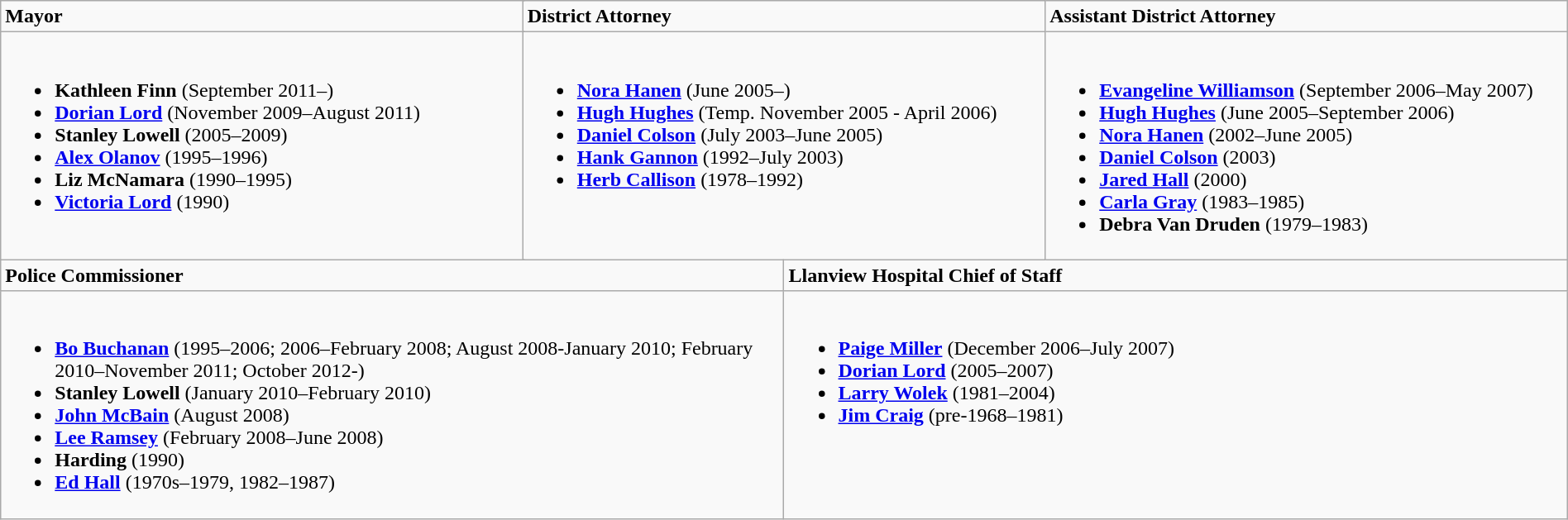<table class="wikitable" width="100%">
<tr>
<td colspan="2"><strong>Mayor</strong></td>
<td colspan="2"><strong>District Attorney</strong></td>
<td colspan="2"><strong>Assistant District Attorney</strong></td>
</tr>
<tr>
<td colspan="2" name="mayor" valign="top" width="33.3%"><br><ul><li><strong>Kathleen Finn</strong> (September 2011–)</li><li><strong><a href='#'>Dorian Lord</a></strong> (November 2009–August 2011)</li><li><strong>Stanley Lowell</strong> (2005–2009)</li><li><strong><a href='#'>Alex Olanov</a></strong> (1995–1996)</li><li><strong>Liz McNamara</strong> (1990–1995)</li><li><strong><a href='#'>Victoria Lord</a></strong> (1990)</li></ul></td>
<td colspan="2" name="da" valign="top" width="33.3%"><br><ul><li><strong><a href='#'>Nora Hanen</a></strong> (June 2005–)</li><li><strong><a href='#'>Hugh Hughes</a></strong> (Temp. November 2005 - April 2006)</li><li><strong><a href='#'>Daniel Colson</a></strong> (July 2003–June 2005)</li><li><strong><a href='#'>Hank Gannon</a></strong> (1992–July 2003)</li><li><strong><a href='#'>Herb Callison</a></strong> (1978–1992)</li></ul></td>
<td colspan="2" name="ada" valign="top" width="33.3%"><br><ul><li><strong><a href='#'>Evangeline Williamson</a></strong> (September 2006–May 2007)</li><li><strong><a href='#'>Hugh Hughes</a></strong> (June 2005–September 2006)</li><li><strong><a href='#'>Nora Hanen</a></strong> (2002–June 2005)</li><li><strong><a href='#'>Daniel Colson</a></strong> (2003)</li><li><strong><a href='#'>Jared Hall</a></strong> (2000)</li><li><strong><a href='#'>Carla Gray</a></strong> (1983–1985)</li><li><strong>Debra Van Druden</strong> (1979–1983)</li></ul></td>
</tr>
<tr>
<td colspan="3"><strong>Police Commissioner</strong></td>
<td colspan="3"><strong>Llanview Hospital Chief of Staff</strong></td>
</tr>
<tr>
<td colspan="3" name="llpc" valign="top" width="50%"><br><ul><li><strong><a href='#'>Bo Buchanan</a></strong> (1995–2006; 2006–February 2008; August 2008-January 2010; February 2010–November 2011; October 2012-)</li><li><strong>Stanley Lowell</strong> (January 2010–February 2010)</li><li><strong><a href='#'>John McBain</a></strong> (August 2008)</li><li><strong><a href='#'>Lee Ramsey</a></strong> (February 2008–June 2008)</li><li><strong>Harding</strong> (1990)</li><li><strong><a href='#'>Ed Hall</a></strong> (1970s–1979, 1982–1987)</li></ul></td>
<td colspan="3" name="cos" valign="top" width="50%"><br><ul><li><strong><a href='#'>Paige Miller</a></strong> (December 2006–July 2007)</li><li><strong><a href='#'>Dorian Lord</a></strong> (2005–2007)</li><li><strong><a href='#'>Larry Wolek</a></strong> (1981–2004)</li><li><strong><a href='#'>Jim Craig</a></strong> (pre-1968–1981)</li></ul></td>
</tr>
</table>
